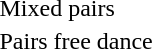<table>
<tr>
<td>Mixed pairs<br></td>
<td></td>
<td></td>
<td></td>
</tr>
<tr>
<td>Pairs free dance<br></td>
<td></td>
<td></td>
<td></td>
</tr>
</table>
